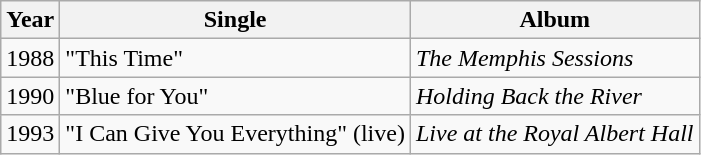<table class="wikitable" style=text-align:center;>
<tr>
<th>Year</th>
<th>Single</th>
<th>Album</th>
</tr>
<tr>
<td>1988</td>
<td align=left>"This Time"</td>
<td align="left"><em>The Memphis Sessions</em></td>
</tr>
<tr>
<td>1990</td>
<td align=left>"Blue for You"</td>
<td align="left"><em>Holding Back the River</em></td>
</tr>
<tr>
<td>1993</td>
<td align=left>"I Can Give You Everything" (live)</td>
<td align="left"><em>Live at the Royal Albert Hall</em></td>
</tr>
</table>
